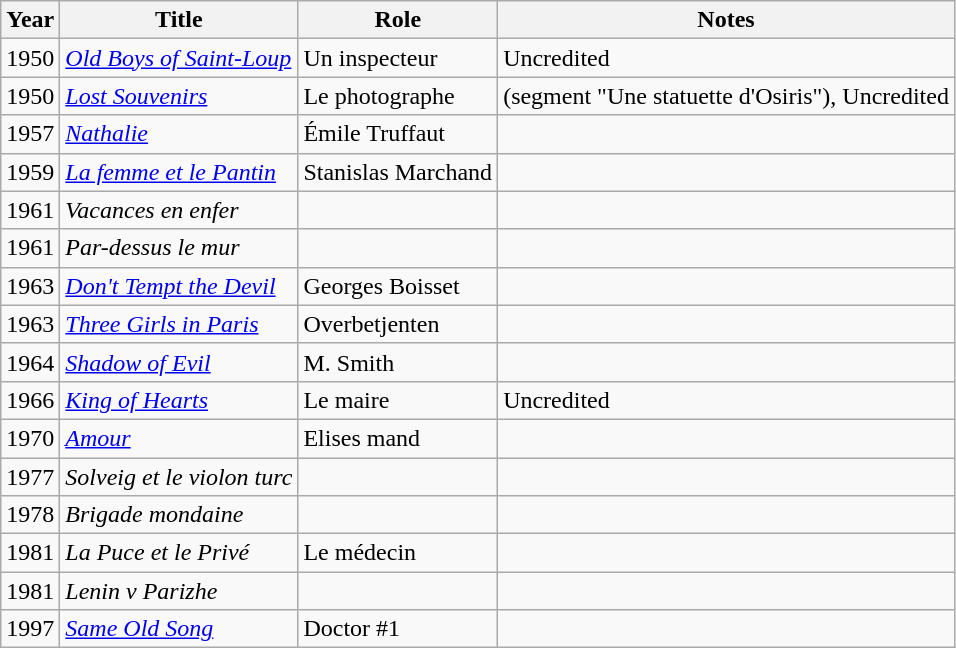<table class="wikitable">
<tr>
<th>Year</th>
<th>Title</th>
<th>Role</th>
<th>Notes</th>
</tr>
<tr>
<td>1950</td>
<td><em><a href='#'>Old Boys of Saint-Loup</a></em></td>
<td>Un inspecteur</td>
<td>Uncredited</td>
</tr>
<tr>
<td>1950</td>
<td><em><a href='#'>Lost Souvenirs</a></em></td>
<td>Le photographe</td>
<td>(segment "Une statuette d'Osiris"), Uncredited</td>
</tr>
<tr>
<td>1957</td>
<td><em><a href='#'>Nathalie</a></em></td>
<td>Émile Truffaut</td>
<td></td>
</tr>
<tr>
<td>1959</td>
<td><em><a href='#'>La femme et le Pantin</a></em></td>
<td>Stanislas Marchand</td>
<td></td>
</tr>
<tr>
<td>1961</td>
<td><em>Vacances en enfer</em></td>
<td></td>
<td></td>
</tr>
<tr>
<td>1961</td>
<td><em>Par-dessus le mur</em></td>
<td></td>
<td></td>
</tr>
<tr>
<td>1963</td>
<td><em><a href='#'>Don't Tempt the Devil</a></em></td>
<td>Georges Boisset</td>
<td></td>
</tr>
<tr>
<td>1963</td>
<td><em><a href='#'>Three Girls in Paris</a></em></td>
<td>Overbetjenten</td>
<td></td>
</tr>
<tr>
<td>1964</td>
<td><em><a href='#'>Shadow of Evil</a></em></td>
<td>M. Smith</td>
<td></td>
</tr>
<tr>
<td>1966</td>
<td><em><a href='#'>King of Hearts</a></em></td>
<td>Le maire</td>
<td>Uncredited</td>
</tr>
<tr>
<td>1970</td>
<td><em><a href='#'>Amour</a></em></td>
<td>Elises mand</td>
<td></td>
</tr>
<tr>
<td>1977</td>
<td><em>Solveig et le violon turc</em></td>
<td></td>
<td></td>
</tr>
<tr>
<td>1978</td>
<td><em>Brigade mondaine</em></td>
<td></td>
<td></td>
</tr>
<tr>
<td>1981</td>
<td><em>La Puce et le Privé</em></td>
<td>Le médecin</td>
<td></td>
</tr>
<tr>
<td>1981</td>
<td><em>Lenin v Parizhe</em></td>
<td></td>
<td></td>
</tr>
<tr>
<td>1997</td>
<td><em><a href='#'>Same Old Song</a></em></td>
<td>Doctor #1</td>
<td></td>
</tr>
</table>
